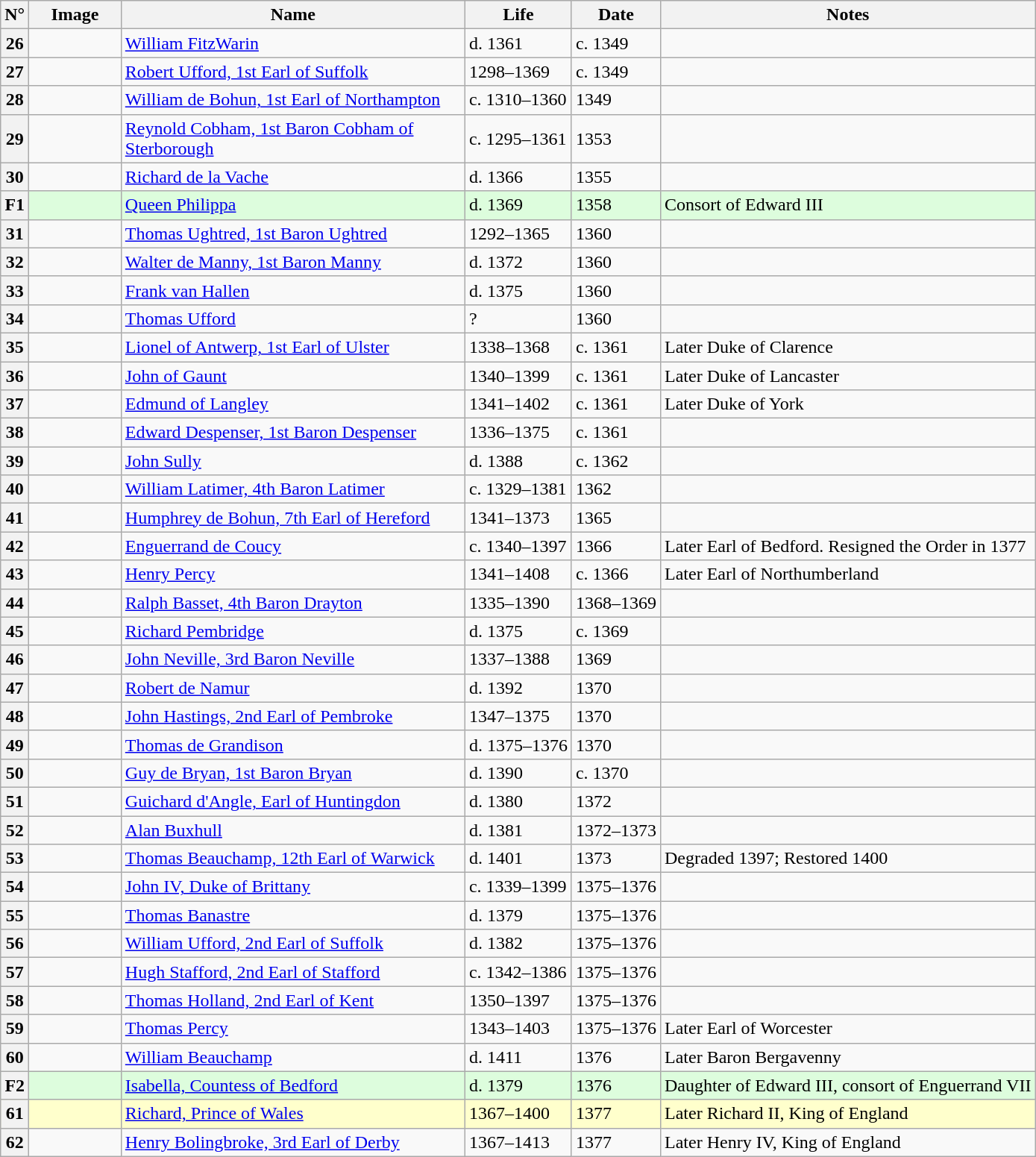<table class="wikitable">
<tr>
<th>N°</th>
<th style="width: 75px;">Image</th>
<th style="width: 300px;">Name</th>
<th>Life</th>
<th>Date</th>
<th>Notes</th>
</tr>
<tr id="Edward III">
<th>26</th>
<td></td>
<td><a href='#'>William FitzWarin</a></td>
<td>d. 1361</td>
<td>c. 1349</td>
<td></td>
</tr>
<tr>
<th>27</th>
<td></td>
<td><a href='#'>Robert Ufford, 1st Earl of Suffolk</a></td>
<td>1298–1369</td>
<td>c. 1349</td>
<td></td>
</tr>
<tr>
<th>28</th>
<td></td>
<td><a href='#'>William de Bohun, 1st Earl of Northampton</a></td>
<td>c. 1310–1360</td>
<td>1349</td>
<td></td>
</tr>
<tr>
<th>29</th>
<td></td>
<td><a href='#'>Reynold Cobham, 1st Baron Cobham of Sterborough</a></td>
<td>c. 1295–1361</td>
<td>1353</td>
<td></td>
</tr>
<tr>
<th>30</th>
<td></td>
<td><a href='#'>Richard de la Vache</a></td>
<td>d. 1366</td>
<td>1355</td>
<td></td>
</tr>
<tr bgcolor="#DDFDDD">
<th>F1</th>
<td></td>
<td><a href='#'>Queen Philippa</a></td>
<td>d. 1369</td>
<td>1358</td>
<td>Consort of Edward III</td>
</tr>
<tr>
<th>31</th>
<td></td>
<td><a href='#'>Thomas Ughtred, 1st Baron Ughtred</a></td>
<td>1292–1365</td>
<td>1360</td>
<td></td>
</tr>
<tr>
<th>32</th>
<td></td>
<td><a href='#'>Walter de Manny, 1st Baron Manny</a></td>
<td>d. 1372</td>
<td>1360</td>
<td></td>
</tr>
<tr>
<th>33</th>
<td></td>
<td><a href='#'>Frank van Hallen</a></td>
<td>d. 1375</td>
<td>1360</td>
<td></td>
</tr>
<tr>
<th>34</th>
<td></td>
<td><a href='#'>Thomas Ufford</a></td>
<td>?</td>
<td>1360</td>
<td></td>
</tr>
<tr>
<th>35</th>
<td></td>
<td><a href='#'>Lionel of Antwerp, 1st Earl of Ulster</a></td>
<td>1338–1368</td>
<td>c. 1361</td>
<td>Later Duke of Clarence</td>
</tr>
<tr>
<th>36</th>
<td></td>
<td><a href='#'>John of Gaunt</a></td>
<td>1340–1399</td>
<td>c. 1361</td>
<td>Later Duke of Lancaster</td>
</tr>
<tr>
<th>37</th>
<td></td>
<td><a href='#'>Edmund of Langley</a></td>
<td>1341–1402</td>
<td>c. 1361</td>
<td>Later Duke of York</td>
</tr>
<tr>
<th>38</th>
<td></td>
<td><a href='#'>Edward Despenser, 1st Baron Despenser</a></td>
<td>1336–1375</td>
<td>c. 1361</td>
<td></td>
</tr>
<tr>
<th>39</th>
<td></td>
<td><a href='#'>John Sully</a></td>
<td>d. 1388</td>
<td>c. 1362</td>
<td></td>
</tr>
<tr>
<th>40</th>
<td></td>
<td><a href='#'>William Latimer, 4th Baron Latimer</a></td>
<td>c. 1329–1381</td>
<td>1362</td>
<td></td>
</tr>
<tr>
<th>41</th>
<td></td>
<td><a href='#'>Humphrey de Bohun, 7th Earl of Hereford</a></td>
<td>1341–1373</td>
<td>1365</td>
<td></td>
</tr>
<tr>
<th>42</th>
<td></td>
<td><a href='#'>Enguerrand de Coucy</a></td>
<td>c. 1340–1397</td>
<td>1366</td>
<td>Later Earl of Bedford. Resigned the Order in 1377</td>
</tr>
<tr>
<th>43</th>
<td></td>
<td><a href='#'>Henry Percy</a></td>
<td>1341–1408</td>
<td>c. 1366</td>
<td>Later Earl of Northumberland</td>
</tr>
<tr>
<th>44</th>
<td></td>
<td><a href='#'>Ralph Basset, 4th Baron Drayton</a></td>
<td>1335–1390</td>
<td>1368–1369</td>
<td></td>
</tr>
<tr>
<th>45</th>
<td></td>
<td><a href='#'>Richard Pembridge</a></td>
<td>d. 1375</td>
<td>c. 1369</td>
<td></td>
</tr>
<tr>
<th>46</th>
<td></td>
<td><a href='#'>John Neville, 3rd Baron Neville</a></td>
<td>1337–1388</td>
<td>1369</td>
<td></td>
</tr>
<tr>
<th>47</th>
<td></td>
<td><a href='#'>Robert de Namur</a></td>
<td>d. 1392</td>
<td>1370</td>
<td></td>
</tr>
<tr>
<th>48</th>
<td></td>
<td><a href='#'>John Hastings, 2nd Earl of Pembroke</a></td>
<td>1347–1375</td>
<td>1370</td>
<td></td>
</tr>
<tr>
<th>49</th>
<td></td>
<td><a href='#'>Thomas de Grandison</a></td>
<td>d. 1375–1376</td>
<td>1370</td>
<td></td>
</tr>
<tr>
<th>50</th>
<td></td>
<td><a href='#'>Guy de Bryan, 1st Baron Bryan</a></td>
<td>d. 1390</td>
<td>c. 1370</td>
<td></td>
</tr>
<tr>
<th>51</th>
<td></td>
<td><a href='#'>Guichard d'Angle, Earl of Huntingdon</a></td>
<td>d. 1380</td>
<td>1372</td>
<td></td>
</tr>
<tr>
<th>52</th>
<td></td>
<td><a href='#'>Alan Buxhull</a></td>
<td>d. 1381</td>
<td>1372–1373</td>
<td></td>
</tr>
<tr>
<th>53</th>
<td></td>
<td><a href='#'>Thomas Beauchamp, 12th Earl of Warwick</a></td>
<td>d. 1401</td>
<td>1373</td>
<td>Degraded 1397; Restored 1400</td>
</tr>
<tr>
<th>54</th>
<td></td>
<td><a href='#'>John IV, Duke of Brittany</a></td>
<td>c. 1339–1399</td>
<td>1375–1376</td>
<td></td>
</tr>
<tr>
<th>55</th>
<td></td>
<td><a href='#'>Thomas Banastre</a></td>
<td>d. 1379</td>
<td>1375–1376</td>
<td></td>
</tr>
<tr>
<th>56</th>
<td></td>
<td><a href='#'>William Ufford, 2nd Earl of Suffolk</a></td>
<td>d. 1382</td>
<td>1375–1376</td>
<td></td>
</tr>
<tr>
<th>57</th>
<td></td>
<td><a href='#'>Hugh Stafford, 2nd Earl of Stafford</a></td>
<td>c. 1342–1386</td>
<td>1375–1376</td>
<td></td>
</tr>
<tr>
<th>58</th>
<td></td>
<td><a href='#'>Thomas Holland, 2nd Earl of Kent</a></td>
<td>1350–1397</td>
<td>1375–1376</td>
<td></td>
</tr>
<tr>
<th>59</th>
<td></td>
<td><a href='#'>Thomas Percy</a></td>
<td>1343–1403</td>
<td>1375–1376</td>
<td>Later Earl of Worcester</td>
</tr>
<tr>
<th>60</th>
<td></td>
<td><a href='#'>William Beauchamp</a></td>
<td>d. 1411</td>
<td>1376</td>
<td>Later Baron Bergavenny</td>
</tr>
<tr bgcolor="#DDFDDD">
<th>F2</th>
<td></td>
<td><a href='#'>Isabella, Countess of Bedford</a></td>
<td>d. 1379</td>
<td>1376</td>
<td>Daughter of Edward III, consort of Enguerrand VII</td>
</tr>
<tr bgcolor="#FFFFCC">
<th>61</th>
<td></td>
<td><a href='#'>Richard, Prince of Wales</a></td>
<td>1367–1400</td>
<td>1377</td>
<td>Later Richard II, King of England</td>
</tr>
<tr>
<th>62</th>
<td></td>
<td><a href='#'>Henry Bolingbroke, 3rd Earl of Derby</a></td>
<td>1367–1413</td>
<td>1377</td>
<td>Later Henry IV, King of England</td>
</tr>
</table>
